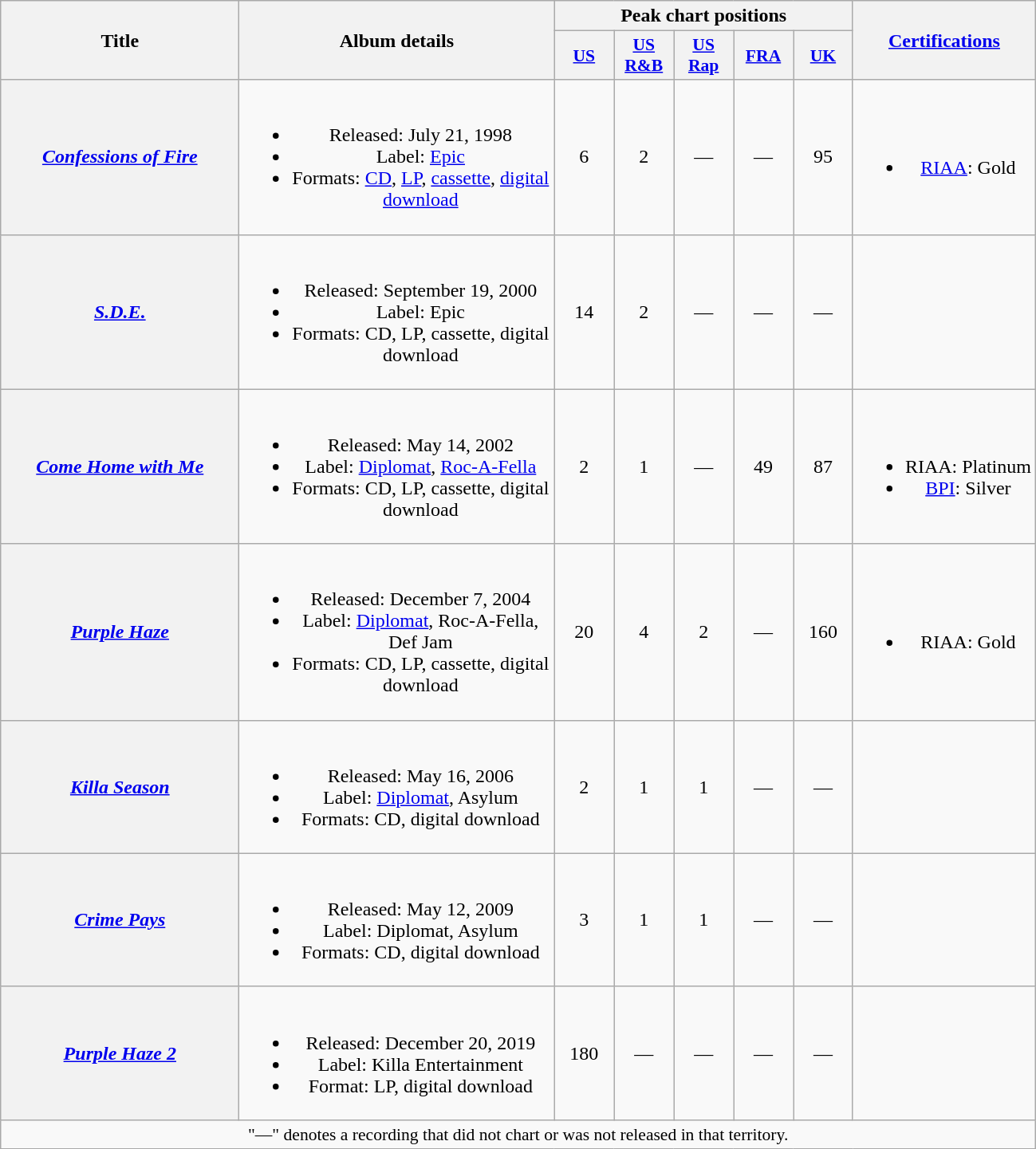<table class="wikitable plainrowheaders" style="text-align:center;">
<tr>
<th scope="col" rowspan="2" style="width:12em;">Title</th>
<th scope="col" rowspan="2" style="width:16em;">Album details</th>
<th scope="col" colspan="5">Peak chart positions</th>
<th scope="col" rowspan="2"><a href='#'>Certifications</a></th>
</tr>
<tr>
<th scope="col" style="width:3em;font-size:90%;"><a href='#'>US</a><br></th>
<th scope="col" style="width:3em;font-size:90%;"><a href='#'>US R&B</a><br></th>
<th scope="col" style="width:3em;font-size:90%;"><a href='#'>US Rap</a><br></th>
<th scope="col" style="width:3em;font-size:90%;"><a href='#'>FRA</a><br></th>
<th scope="col" style="width:3em;font-size:90%;"><a href='#'>UK</a><br></th>
</tr>
<tr>
<th scope="row"><em><a href='#'>Confessions of Fire</a></em></th>
<td><br><ul><li>Released: July 21, 1998</li><li>Label: <a href='#'>Epic</a></li><li>Formats: <a href='#'>CD</a>, <a href='#'>LP</a>, <a href='#'>cassette</a>, <a href='#'>digital download</a></li></ul></td>
<td>6</td>
<td>2</td>
<td>—</td>
<td>—</td>
<td>95</td>
<td><br><ul><li><a href='#'>RIAA</a>: Gold</li></ul></td>
</tr>
<tr>
<th scope="row"><em><a href='#'>S.D.E.</a></em></th>
<td><br><ul><li>Released: September 19, 2000</li><li>Label: Epic</li><li>Formats: CD, LP, cassette, digital download</li></ul></td>
<td>14</td>
<td>2</td>
<td>—</td>
<td>—</td>
<td>—</td>
<td></td>
</tr>
<tr>
<th scope="row"><em><a href='#'>Come Home with Me</a></em></th>
<td><br><ul><li>Released: May 14, 2002</li><li>Label: <a href='#'>Diplomat</a>, <a href='#'>Roc-A-Fella</a></li><li>Formats: CD, LP, cassette, digital download</li></ul></td>
<td>2</td>
<td>1</td>
<td>—</td>
<td>49</td>
<td>87</td>
<td><br><ul><li>RIAA: Platinum</li><li><a href='#'>BPI</a>: Silver</li></ul></td>
</tr>
<tr>
<th scope="row"><em><a href='#'>Purple Haze</a></em></th>
<td><br><ul><li>Released: December 7, 2004</li><li>Label: <a href='#'>Diplomat</a>, Roc-A-Fella, Def Jam</li><li>Formats: CD, LP, cassette, digital download</li></ul></td>
<td>20</td>
<td>4</td>
<td>2</td>
<td>—</td>
<td>160</td>
<td><br><ul><li>RIAA: Gold</li></ul></td>
</tr>
<tr>
<th scope="row"><em><a href='#'>Killa Season</a></em></th>
<td><br><ul><li>Released: May 16, 2006</li><li>Label: <a href='#'>Diplomat</a>, Asylum</li><li>Formats: CD, digital download</li></ul></td>
<td>2</td>
<td>1</td>
<td>1</td>
<td>—</td>
<td>—</td>
<td></td>
</tr>
<tr>
<th scope="row"><em><a href='#'>Crime Pays</a></em></th>
<td><br><ul><li>Released: May 12, 2009</li><li>Label: Diplomat, Asylum</li><li>Formats: CD, digital download</li></ul></td>
<td>3</td>
<td>1</td>
<td>1</td>
<td>—</td>
<td>—</td>
<td></td>
</tr>
<tr>
<th scope="row"><em><a href='#'>Purple Haze 2</a></em></th>
<td><br><ul><li>Released: December 20, 2019</li><li>Label: Killa Entertainment</li><li>Format: LP, digital download</li></ul></td>
<td>180<br></td>
<td>—</td>
<td>—</td>
<td>—</td>
<td>—</td>
<td></td>
</tr>
<tr>
<td colspan="8" style="font-size:90%">"—" denotes a recording that did not chart or was not released in that territory.</td>
</tr>
</table>
